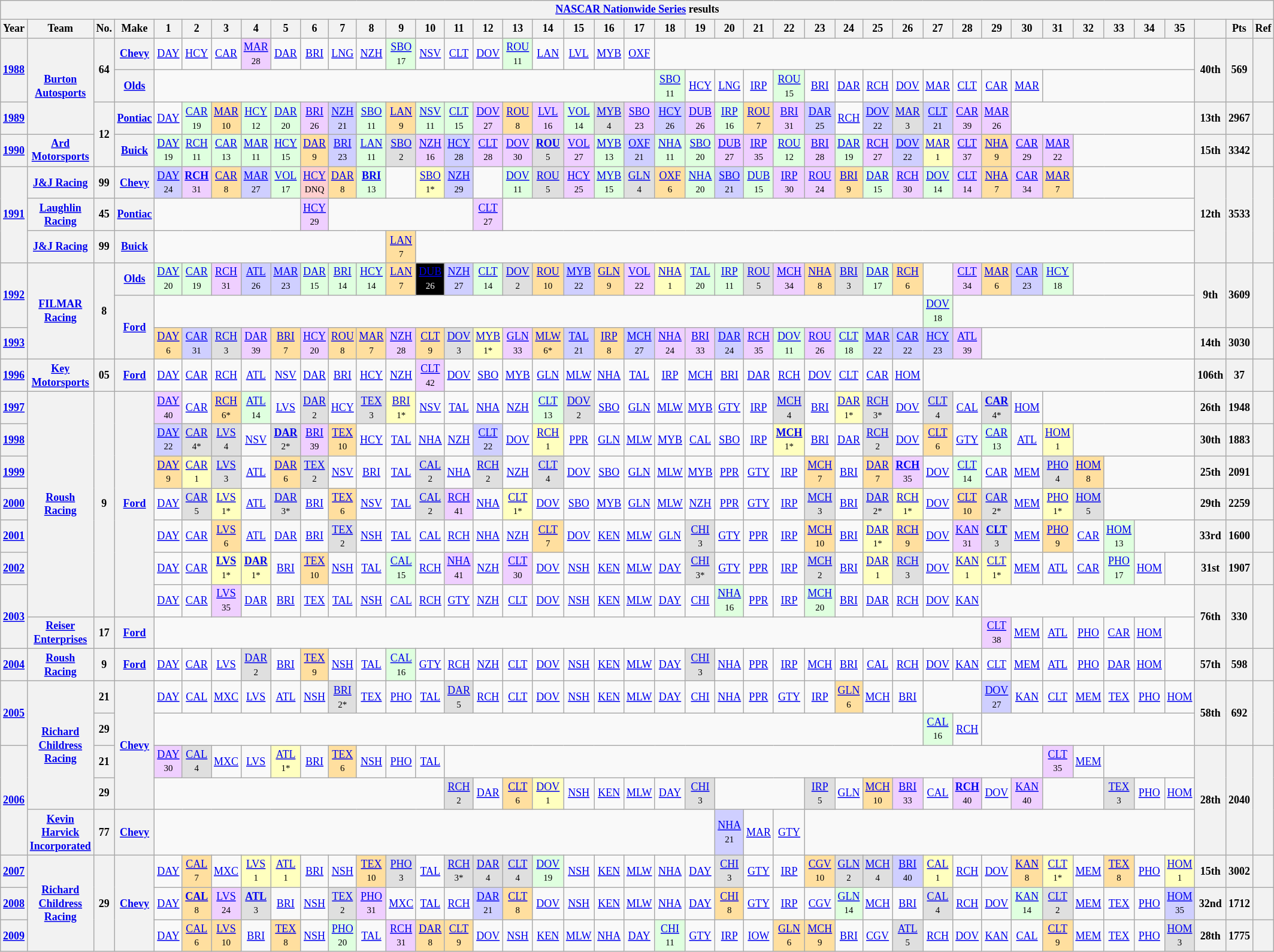<table class="wikitable" style="text-align:center; font-size:75%">
<tr>
<th colspan=42><a href='#'>NASCAR Nationwide Series</a> results</th>
</tr>
<tr>
<th>Year</th>
<th>Team</th>
<th>No.</th>
<th>Make</th>
<th>1</th>
<th>2</th>
<th>3</th>
<th>4</th>
<th>5</th>
<th>6</th>
<th>7</th>
<th>8</th>
<th>9</th>
<th>10</th>
<th>11</th>
<th>12</th>
<th>13</th>
<th>14</th>
<th>15</th>
<th>16</th>
<th>17</th>
<th>18</th>
<th>19</th>
<th>20</th>
<th>21</th>
<th>22</th>
<th>23</th>
<th>24</th>
<th>25</th>
<th>26</th>
<th>27</th>
<th>28</th>
<th>29</th>
<th>30</th>
<th>31</th>
<th>32</th>
<th>33</th>
<th>34</th>
<th>35</th>
<th></th>
<th>Pts</th>
<th>Ref</th>
</tr>
<tr>
<th rowspan=2><a href='#'>1988</a></th>
<th rowspan=3><a href='#'>Burton Autosports</a></th>
<th rowspan=2>64</th>
<th><a href='#'>Chevy</a></th>
<td><a href='#'>DAY</a></td>
<td><a href='#'>HCY</a></td>
<td><a href='#'>CAR</a></td>
<td style="background:#EFCFFF;"><a href='#'>MAR</a><br><small>28</small></td>
<td><a href='#'>DAR</a></td>
<td><a href='#'>BRI</a></td>
<td><a href='#'>LNG</a></td>
<td><a href='#'>NZH</a></td>
<td style="background:#DFFFDF;"><a href='#'>SBO</a><br><small>17</small></td>
<td><a href='#'>NSV</a></td>
<td><a href='#'>CLT</a></td>
<td><a href='#'>DOV</a></td>
<td style="background:#DFFFDF;"><a href='#'>ROU</a><br><small>11</small></td>
<td><a href='#'>LAN</a></td>
<td><a href='#'>LVL</a></td>
<td><a href='#'>MYB</a></td>
<td><a href='#'>OXF</a></td>
<td colspan=18></td>
<th rowspan=2>40th</th>
<th rowspan=2>569</th>
<th rowspan=2></th>
</tr>
<tr>
<th><a href='#'>Olds</a></th>
<td colspan=17></td>
<td style="background:#DFFFDF;"><a href='#'>SBO</a><br><small>11</small></td>
<td><a href='#'>HCY</a></td>
<td><a href='#'>LNG</a></td>
<td><a href='#'>IRP</a></td>
<td style="background:#DFFFDF;"><a href='#'>ROU</a><br><small>15</small></td>
<td><a href='#'>BRI</a></td>
<td><a href='#'>DAR</a></td>
<td><a href='#'>RCH</a></td>
<td><a href='#'>DOV</a></td>
<td><a href='#'>MAR</a></td>
<td><a href='#'>CLT</a></td>
<td><a href='#'>CAR</a></td>
<td><a href='#'>MAR</a></td>
<td colspan=5></td>
</tr>
<tr>
<th><a href='#'>1989</a></th>
<th rowspan=2>12</th>
<th><a href='#'>Pontiac</a></th>
<td><a href='#'>DAY</a></td>
<td style="background:#DFFFDF;"><a href='#'>CAR</a><br><small>19</small></td>
<td style="background:#FFDF9F;"><a href='#'>MAR</a><br><small>10</small></td>
<td style="background:#DFFFDF;"><a href='#'>HCY</a><br><small>12</small></td>
<td style="background:#DFFFDF;"><a href='#'>DAR</a><br><small>20</small></td>
<td style="background:#EFCFFF;"><a href='#'>BRI</a><br><small>26</small></td>
<td style="background:#CFCFFF;"><a href='#'>NZH</a><br><small>21</small></td>
<td style="background:#DFFFDF;"><a href='#'>SBO</a><br><small>11</small></td>
<td style="background:#FFDF9F;"><a href='#'>LAN</a><br><small>9</small></td>
<td style="background:#DFFFDF;"><a href='#'>NSV</a><br><small>11</small></td>
<td style="background:#DFFFDF;"><a href='#'>CLT</a><br><small>15</small></td>
<td style="background:#EFCFFF;"><a href='#'>DOV</a><br><small>27</small></td>
<td style="background:#FFDF9F;"><a href='#'>ROU</a><br><small>8</small></td>
<td style="background:#EFCFFF;"><a href='#'>LVL</a><br><small>16</small></td>
<td style="background:#DFFFDF;"><a href='#'>VOL</a><br><small>14</small></td>
<td style="background:#DFDFDF;"><a href='#'>MYB</a><br><small>4</small></td>
<td style="background:#EFCFFF;"><a href='#'>SBO</a><br><small>23</small></td>
<td style="background:#CFCFFF;"><a href='#'>HCY</a><br><small>26</small></td>
<td style="background:#EFCFFF;"><a href='#'>DUB</a><br><small>26</small></td>
<td style="background:#DFFFDF;"><a href='#'>IRP</a><br><small>16</small></td>
<td style="background:#FFDF9F;"><a href='#'>ROU</a><br><small>7</small></td>
<td style="background:#EFCFFF;"><a href='#'>BRI</a><br><small>31</small></td>
<td style="background:#CFCFFF;"><a href='#'>DAR</a><br><small>25</small></td>
<td><a href='#'>RCH</a></td>
<td style="background:#CFCFFF;"><a href='#'>DOV</a><br><small>22</small></td>
<td style="background:#DFDFDF;"><a href='#'>MAR</a><br><small>3</small></td>
<td style="background:#CFCFFF;"><a href='#'>CLT</a><br><small>21</small></td>
<td style="background:#EFCFFF;"><a href='#'>CAR</a><br><small>39</small></td>
<td style="background:#EFCFFF;"><a href='#'>MAR</a><br><small>26</small></td>
<td colspan=6></td>
<th>13th</th>
<th>2967</th>
<th></th>
</tr>
<tr>
<th><a href='#'>1990</a></th>
<th><a href='#'>Ard Motorsports</a></th>
<th><a href='#'>Buick</a></th>
<td style="background:#DFFFDF;"><a href='#'>DAY</a><br><small>19</small></td>
<td style="background:#DFFFDF;"><a href='#'>RCH</a><br><small>11</small></td>
<td style="background:#DFFFDF;"><a href='#'>CAR</a><br><small>13</small></td>
<td style="background:#DFFFDF;"><a href='#'>MAR</a><br><small>11</small></td>
<td style="background:#DFFFDF;"><a href='#'>HCY</a><br><small>15</small></td>
<td style="background:#FFDF9F;"><a href='#'>DAR</a><br><small>9</small></td>
<td style="background:#CFCFFF;"><a href='#'>BRI</a><br><small>23</small></td>
<td style="background:#DFFFDF;"><a href='#'>LAN</a><br><small>11</small></td>
<td style="background:#DFDFDF;"><a href='#'>SBO</a><br><small>2</small></td>
<td style="background:#EFCFFF;"><a href='#'>NZH</a><br><small>16</small></td>
<td style="background:#CFCFFF;"><a href='#'>HCY</a><br><small>28</small></td>
<td style="background:#EFCFFF;"><a href='#'>CLT</a><br><small>28</small></td>
<td style="background:#EFCFFF;"><a href='#'>DOV</a><br><small>30</small></td>
<td style="background:#DFDFDF;"><strong><a href='#'>ROU</a></strong><br><small>5</small></td>
<td style="background:#EFCFFF;"><a href='#'>VOL</a><br><small>27</small></td>
<td style="background:#DFFFDF;"><a href='#'>MYB</a><br><small>13</small></td>
<td style="background:#CFCFFF;"><a href='#'>OXF</a><br><small>21</small></td>
<td style="background:#DFFFDF;"><a href='#'>NHA</a><br><small>11</small></td>
<td style="background:#DFFFDF;"><a href='#'>SBO</a><br><small>20</small></td>
<td style="background:#EFCFFF;"><a href='#'>DUB</a><br><small>27</small></td>
<td style="background:#EFCFFF;"><a href='#'>IRP</a><br><small>35</small></td>
<td style="background:#DFFFDF;"><a href='#'>ROU</a><br><small>12</small></td>
<td style="background:#EFCFFF;"><a href='#'>BRI</a><br><small>28</small></td>
<td style="background:#DFFFDF;"><a href='#'>DAR</a><br><small>19</small></td>
<td style="background:#EFCFFF;"><a href='#'>RCH</a><br><small>27</small></td>
<td style="background:#CFCFFF;"><a href='#'>DOV</a><br><small>22</small></td>
<td style="background:#FFFFBF;"><a href='#'>MAR</a><br><small>1</small></td>
<td style="background:#EFCFFF;"><a href='#'>CLT</a><br><small>37</small></td>
<td style="background:#FFDF9F;"><a href='#'>NHA</a><br><small>9</small></td>
<td style="background:#EFCFFF;"><a href='#'>CAR</a><br><small>29</small></td>
<td style="background:#EFCFFF;"><a href='#'>MAR</a><br><small>22</small></td>
<td colspan=4></td>
<th>15th</th>
<th>3342</th>
<th></th>
</tr>
<tr>
<th rowspan=3><a href='#'>1991</a></th>
<th><a href='#'>J&J Racing</a></th>
<th>99</th>
<th><a href='#'>Chevy</a></th>
<td style="background:#CFCFFF;"><a href='#'>DAY</a><br><small>24</small></td>
<td style="background:#EFCFFF;"><strong><a href='#'>RCH</a></strong><br><small>31</small></td>
<td style="background:#FFDF9F;"><a href='#'>CAR</a><br><small>8</small></td>
<td style="background:#CFCFFF;"><a href='#'>MAR</a><br><small>27</small></td>
<td style="background:#DFFFDF;"><a href='#'>VOL</a><br><small>17</small></td>
<td style="background:#FFCFCF;"><a href='#'>HCY</a><br><small>DNQ</small></td>
<td style="background:#FFDF9F;"><a href='#'>DAR</a><br><small>8</small></td>
<td style="background:#DFFFDF;"><strong><a href='#'>BRI</a></strong><br><small>13</small></td>
<td></td>
<td style="background:#FFFFBF;"><a href='#'>SBO</a><br><small>1*</small></td>
<td style="background:#CFCFFF;"><a href='#'>NZH</a><br><small>29</small></td>
<td></td>
<td style="background:#DFFFDF;"><a href='#'>DOV</a><br><small>11</small></td>
<td style="background:#DFDFDF;"><a href='#'>ROU</a><br><small>5</small></td>
<td style="background:#EFCFFF;"><a href='#'>HCY</a><br><small>25</small></td>
<td style="background:#DFFFDF;"><a href='#'>MYB</a><br><small>15</small></td>
<td style="background:#DFDFDF;"><a href='#'>GLN</a><br><small>4</small></td>
<td style="background:#FFDF9F;"><a href='#'>OXF</a><br><small>6</small></td>
<td style="background:#DFFFDF;"><a href='#'>NHA</a><br><small>20</small></td>
<td style="background:#CFCFFF;"><a href='#'>SBO</a><br><small>21</small></td>
<td style="background:#DFFFDF;"><a href='#'>DUB</a><br><small>15</small></td>
<td style="background:#EFCFFF;"><a href='#'>IRP</a><br><small>30</small></td>
<td style="background:#EFCFFF;"><a href='#'>ROU</a><br><small>24</small></td>
<td style="background:#FFDF9F;"><a href='#'>BRI</a><br><small>9</small></td>
<td style="background:#DFFFDF;"><a href='#'>DAR</a><br><small>15</small></td>
<td style="background:#EFCFFF;"><a href='#'>RCH</a><br><small>30</small></td>
<td style="background:#DFFFDF;"><a href='#'>DOV</a><br><small>14</small></td>
<td style="background:#EFCFFF;"><a href='#'>CLT</a><br><small>14</small></td>
<td style="background:#FFDF9F;"><a href='#'>NHA</a><br><small>7</small></td>
<td style="background:#EFCFFF;"><a href='#'>CAR</a><br><small>34</small></td>
<td style="background:#FFDF9F;"><a href='#'>MAR</a><br><small>7</small></td>
<td colspan=4></td>
<th rowspan=3>12th</th>
<th rowspan=3>3533</th>
<th rowspan=3></th>
</tr>
<tr>
<th><a href='#'>Laughlin Racing</a></th>
<th>45</th>
<th><a href='#'>Pontiac</a></th>
<td colspan=5></td>
<td style="background:#EFCFFF;"><a href='#'>HCY</a><br><small>29</small></td>
<td colspan=5></td>
<td style="background:#EFCFFF;"><a href='#'>CLT</a><br><small>27</small></td>
<td colspan=23></td>
</tr>
<tr>
<th><a href='#'>J&J Racing</a></th>
<th>99</th>
<th><a href='#'>Buick</a></th>
<td colspan=8></td>
<td style="background:#FFDF9F;"><a href='#'>LAN</a><br><small>7</small></td>
<td colspan=26></td>
</tr>
<tr>
<th rowspan=2><a href='#'>1992</a></th>
<th rowspan=3><a href='#'>FILMAR Racing</a></th>
<th rowspan=3>8</th>
<th><a href='#'>Olds</a></th>
<td style="background:#DFFFDF;"><a href='#'>DAY</a><br><small>20</small></td>
<td style="background:#DFFFDF;"><a href='#'>CAR</a><br><small>19</small></td>
<td style="background:#EFCFFF;"><a href='#'>RCH</a><br><small>31</small></td>
<td style="background:#CFCFFF;"><a href='#'>ATL</a><br><small>26</small></td>
<td style="background:#CFCFFF;"><a href='#'>MAR</a><br><small>23</small></td>
<td style="background:#DFFFDF;"><a href='#'>DAR</a><br><small>15</small></td>
<td style="background:#DFFFDF;"><a href='#'>BRI</a><br><small>14</small></td>
<td style="background:#DFFFDF;"><a href='#'>HCY</a><br><small>14</small></td>
<td style="background:#FFDF9F;"><a href='#'>LAN</a><br><small>7</small></td>
<td style="background:#000000; color:white"><a href='#'><span>DUB</span></a><br><small>26</small></td>
<td style="background:#CFCFFF;"><a href='#'>NZH</a><br><small>27</small></td>
<td style="background:#DFFFDF;"><a href='#'>CLT</a><br><small>14</small></td>
<td style="background:#DFDFDF;"><a href='#'>DOV</a><br><small>2</small></td>
<td style="background:#FFDF9F;"><a href='#'>ROU</a><br><small>10</small></td>
<td style="background:#CFCFFF;"><a href='#'>MYB</a><br><small>22</small></td>
<td style="background:#FFDF9F;"><a href='#'>GLN</a><br><small>9</small></td>
<td style="background:#EFCFFF;"><a href='#'>VOL</a><br><small>22</small></td>
<td style="background:#FFFFBF;"><a href='#'>NHA</a><br><small>1</small></td>
<td style="background:#DFFFDF;"><a href='#'>TAL</a><br><small>20</small></td>
<td style="background:#DFFFDF;"><a href='#'>IRP</a><br><small>11</small></td>
<td style="background:#DFDFDF;"><a href='#'>ROU</a><br><small>5</small></td>
<td style="background:#EFCFFF;"><a href='#'>MCH</a><br><small>34</small></td>
<td style="background:#FFDF9F;"><a href='#'>NHA</a><br><small>8</small></td>
<td style="background:#DFDFDF;"><a href='#'>BRI</a><br><small>3</small></td>
<td style="background:#DFFFDF;"><a href='#'>DAR</a><br><small>17</small></td>
<td style="background:#FFDF9F;"><a href='#'>RCH</a><br><small>6</small></td>
<td></td>
<td style="background:#EFCFFF;"><a href='#'>CLT</a><br><small>34</small></td>
<td style="background:#FFDF9F;"><a href='#'>MAR</a><br><small>6</small></td>
<td style="background:#CFCFFF;"><a href='#'>CAR</a><br><small>23</small></td>
<td style="background:#DFFFDF;"><a href='#'>HCY</a><br><small>18</small></td>
<td colspan=4></td>
<th rowspan=2>9th</th>
<th rowspan=2>3609</th>
<th rowspan=2></th>
</tr>
<tr>
<th rowspan=2><a href='#'>Ford</a></th>
<td colspan=26></td>
<td style="background:#DFFFDF;"><a href='#'>DOV</a><br><small>18</small></td>
<td colspan=8></td>
</tr>
<tr>
<th><a href='#'>1993</a></th>
<td style="background:#FFDF9F;"><a href='#'>DAY</a><br><small>6</small></td>
<td style="background:#CFCFFF;"><a href='#'>CAR</a><br><small>31</small></td>
<td style="background:#DFDFDF;"><a href='#'>RCH</a><br><small>3</small></td>
<td style="background:#EFCFFF;"><a href='#'>DAR</a><br><small>39</small></td>
<td style="background:#FFDF9F;"><a href='#'>BRI</a><br><small>7</small></td>
<td style="background:#EFCFFF;"><a href='#'>HCY</a><br><small>20</small></td>
<td style="background:#FFDF9F;"><a href='#'>ROU</a><br><small>8</small></td>
<td style="background:#FFDF9F;"><a href='#'>MAR</a><br><small>7</small></td>
<td style="background:#EFCFFF;"><a href='#'>NZH</a><br><small>28</small></td>
<td style="background:#FFDF9F;"><a href='#'>CLT</a><br><small>9</small></td>
<td style="background:#DFDFDF;"><a href='#'>DOV</a><br><small>3</small></td>
<td style="background:#FFFFBF;"><a href='#'>MYB</a><br><small>1*</small></td>
<td style="background:#EFCFFF;"><a href='#'>GLN</a><br><small>33</small></td>
<td style="background:#FFDF9F;"><a href='#'>MLW</a><br><small>6*</small></td>
<td style="background:#CFCFFF;"><a href='#'>TAL</a><br><small>21</small></td>
<td style="background:#FFDF9F;"><a href='#'>IRP</a><br><small>8</small></td>
<td style="background:#CFCFFF;"><a href='#'>MCH</a><br><small>27</small></td>
<td style="background:#EFCFFF;"><a href='#'>NHA</a><br><small>24</small></td>
<td style="background:#EFCFFF;"><a href='#'>BRI</a><br><small>33</small></td>
<td style="background:#CFCFFF;"><a href='#'>DAR</a><br><small>24</small></td>
<td style="background:#EFCFFF;"><a href='#'>RCH</a><br><small>35</small></td>
<td style="background:#DFFFDF;"><a href='#'>DOV</a><br><small>11</small></td>
<td style="background:#EFCFFF;"><a href='#'>ROU</a><br><small>26</small></td>
<td style="background:#DFFFDF;"><a href='#'>CLT</a><br><small>18</small></td>
<td style="background:#CFCFFF;"><a href='#'>MAR</a><br><small>22</small></td>
<td style="background:#CFCFFF;"><a href='#'>CAR</a><br><small>22</small></td>
<td style="background:#CFCFFF;"><a href='#'>HCY</a><br><small>23</small></td>
<td style="background:#EFCFFF;"><a href='#'>ATL</a><br><small>39</small></td>
<td colspan=7></td>
<th>14th</th>
<th>3030</th>
<th></th>
</tr>
<tr>
<th><a href='#'>1996</a></th>
<th><a href='#'>Key Motorsports</a></th>
<th>05</th>
<th><a href='#'>Ford</a></th>
<td><a href='#'>DAY</a></td>
<td><a href='#'>CAR</a></td>
<td><a href='#'>RCH</a></td>
<td><a href='#'>ATL</a></td>
<td><a href='#'>NSV</a></td>
<td><a href='#'>DAR</a></td>
<td><a href='#'>BRI</a></td>
<td><a href='#'>HCY</a></td>
<td><a href='#'>NZH</a></td>
<td style="background:#EFCFFF;"><a href='#'>CLT</a><br><small>42</small></td>
<td><a href='#'>DOV</a></td>
<td><a href='#'>SBO</a></td>
<td><a href='#'>MYB</a></td>
<td><a href='#'>GLN</a></td>
<td><a href='#'>MLW</a></td>
<td><a href='#'>NHA</a></td>
<td><a href='#'>TAL</a></td>
<td><a href='#'>IRP</a></td>
<td><a href='#'>MCH</a></td>
<td><a href='#'>BRI</a></td>
<td><a href='#'>DAR</a></td>
<td><a href='#'>RCH</a></td>
<td><a href='#'>DOV</a></td>
<td><a href='#'>CLT</a></td>
<td><a href='#'>CAR</a></td>
<td><a href='#'>HOM</a></td>
<td colspan=9></td>
<th>106th</th>
<th>37</th>
<th></th>
</tr>
<tr>
<th><a href='#'>1997</a></th>
<th rowspan=7><a href='#'>Roush Racing</a></th>
<th rowspan=7>9</th>
<th rowspan=7><a href='#'>Ford</a></th>
<td style="background:#EFCFFF;"><a href='#'>DAY</a><br><small>40</small></td>
<td><a href='#'>CAR</a></td>
<td style="background:#FFDF9F;"><a href='#'>RCH</a><br><small>6*</small></td>
<td style="background:#DFFFDF;"><a href='#'>ATL</a><br><small>14</small></td>
<td><a href='#'>LVS</a></td>
<td style="background:#DFDFDF;"><a href='#'>DAR</a><br><small>2</small></td>
<td><a href='#'>HCY</a></td>
<td style="background:#DFDFDF;"><a href='#'>TEX</a><br><small>3</small></td>
<td style="background:#FFFFBF;"><a href='#'>BRI</a><br><small>1*</small></td>
<td><a href='#'>NSV</a></td>
<td><a href='#'>TAL</a></td>
<td><a href='#'>NHA</a></td>
<td><a href='#'>NZH</a></td>
<td style="background:#DFFFDF;"><a href='#'>CLT</a><br><small>13</small></td>
<td style="background:#DFDFDF;"><a href='#'>DOV</a><br><small>2</small></td>
<td><a href='#'>SBO</a></td>
<td><a href='#'>GLN</a></td>
<td><a href='#'>MLW</a></td>
<td><a href='#'>MYB</a></td>
<td><a href='#'>GTY</a></td>
<td><a href='#'>IRP</a></td>
<td style="background:#DFDFDF;"><a href='#'>MCH</a><br><small>4</small></td>
<td><a href='#'>BRI</a></td>
<td style="background:#FFFFBF;"><a href='#'>DAR</a><br><small>1*</small></td>
<td style="background:#DFDFDF;"><a href='#'>RCH</a><br><small>3*</small></td>
<td><a href='#'>DOV</a></td>
<td style="background:#DFDFDF;"><a href='#'>CLT</a><br><small>4</small></td>
<td><a href='#'>CAL</a></td>
<td style="background:#DFDFDF;"><strong><a href='#'>CAR</a></strong><br><small>4*</small></td>
<td><a href='#'>HOM</a></td>
<td colspan=5></td>
<th>26th</th>
<th>1948</th>
<th></th>
</tr>
<tr>
<th><a href='#'>1998</a></th>
<td style="background:#CFCFFF;"><a href='#'>DAY</a><br><small>22</small></td>
<td style="background:#DFDFDF;"><a href='#'>CAR</a><br><small>4*</small></td>
<td style="background:#DFDFDF;"><a href='#'>LVS</a><br><small>4</small></td>
<td><a href='#'>NSV</a></td>
<td style="background:#DFDFDF;"><strong><a href='#'>DAR</a></strong><br><small>2*</small></td>
<td style="background:#EFCFFF;"><a href='#'>BRI</a><br><small>39</small></td>
<td style="background:#FFDF9F;"><a href='#'>TEX</a><br><small>10</small></td>
<td><a href='#'>HCY</a></td>
<td><a href='#'>TAL</a></td>
<td><a href='#'>NHA</a></td>
<td><a href='#'>NZH</a></td>
<td style="background:#CFCFFF;"><a href='#'>CLT</a><br><small>22</small></td>
<td><a href='#'>DOV</a></td>
<td style="background:#FFFFBF;"><a href='#'>RCH</a><br><small>1</small></td>
<td><a href='#'>PPR</a></td>
<td><a href='#'>GLN</a></td>
<td><a href='#'>MLW</a></td>
<td><a href='#'>MYB</a></td>
<td><a href='#'>CAL</a></td>
<td><a href='#'>SBO</a></td>
<td><a href='#'>IRP</a></td>
<td style="background:#FFFFBF;"><strong><a href='#'>MCH</a></strong><br><small>1*</small></td>
<td><a href='#'>BRI</a></td>
<td><a href='#'>DAR</a></td>
<td style="background:#DFDFDF;"><a href='#'>RCH</a><br><small>2</small></td>
<td><a href='#'>DOV</a></td>
<td style="background:#FFDF9F;"><a href='#'>CLT</a><br><small>6</small></td>
<td><a href='#'>GTY</a></td>
<td style="background:#DFFFDF;"><a href='#'>CAR</a><br><small>13</small></td>
<td><a href='#'>ATL</a></td>
<td style="background:#FFFFBF;"><a href='#'>HOM</a><br><small>1</small></td>
<td colspan=4></td>
<th>30th</th>
<th>1883</th>
<th></th>
</tr>
<tr>
<th><a href='#'>1999</a></th>
<td style="background:#FFDF9F;"><a href='#'>DAY</a><br><small>9</small></td>
<td style="background:#FFFFBF;"><a href='#'>CAR</a><br><small>1</small></td>
<td style="background:#DFDFDF;"><a href='#'>LVS</a><br><small>3</small></td>
<td><a href='#'>ATL</a></td>
<td style="background:#FFDF9F;"><a href='#'>DAR</a><br><small>6</small></td>
<td style="background:#DFDFDF;"><a href='#'>TEX</a><br><small>2</small></td>
<td><a href='#'>NSV</a></td>
<td><a href='#'>BRI</a></td>
<td><a href='#'>TAL</a></td>
<td style="background:#DFDFDF;"><a href='#'>CAL</a><br><small>2</small></td>
<td><a href='#'>NHA</a></td>
<td style="background:#DFDFDF;"><a href='#'>RCH</a><br><small>2</small></td>
<td><a href='#'>NZH</a></td>
<td style="background:#DFDFDF;"><a href='#'>CLT</a><br><small>4</small></td>
<td><a href='#'>DOV</a></td>
<td><a href='#'>SBO</a></td>
<td><a href='#'>GLN</a></td>
<td><a href='#'>MLW</a></td>
<td><a href='#'>MYB</a></td>
<td><a href='#'>PPR</a></td>
<td><a href='#'>GTY</a></td>
<td><a href='#'>IRP</a></td>
<td style="background:#FFDF9F;"><a href='#'>MCH</a><br><small>7</small></td>
<td><a href='#'>BRI</a></td>
<td style="background:#FFDF9F;"><a href='#'>DAR</a><br><small>7</small></td>
<td style="background:#EFCFFF;"><strong><a href='#'>RCH</a></strong><br><small>35</small></td>
<td><a href='#'>DOV</a></td>
<td style="background:#DFFFDF;"><a href='#'>CLT</a><br><small>14</small></td>
<td><a href='#'>CAR</a></td>
<td><a href='#'>MEM</a></td>
<td style="background:#DFDFDF;"><a href='#'>PHO</a><br><small>4</small></td>
<td style="background:#FFDF9F;"><a href='#'>HOM</a><br><small>8</small></td>
<td colspan=3></td>
<th>25th</th>
<th>2091</th>
<th></th>
</tr>
<tr>
<th><a href='#'>2000</a></th>
<td><a href='#'>DAY</a></td>
<td style="background:#DFDFDF;"><a href='#'>CAR</a><br><small>5</small></td>
<td style="background:#FFFFBF;"><a href='#'>LVS</a><br><small>1*</small></td>
<td><a href='#'>ATL</a></td>
<td style="background:#DFDFDF;"><a href='#'>DAR</a><br><small>3*</small></td>
<td><a href='#'>BRI</a></td>
<td style="background:#FFDF9F;"><a href='#'>TEX</a><br><small>6</small></td>
<td><a href='#'>NSV</a></td>
<td><a href='#'>TAL</a></td>
<td style="background:#DFDFDF;"><a href='#'>CAL</a><br><small>2</small></td>
<td style="background:#EFCFFF;"><a href='#'>RCH</a><br><small>41</small></td>
<td><a href='#'>NHA</a></td>
<td style="background:#FFFFBF;"><a href='#'>CLT</a><br><small>1*</small></td>
<td><a href='#'>DOV</a></td>
<td><a href='#'>SBO</a></td>
<td><a href='#'>MYB</a></td>
<td><a href='#'>GLN</a></td>
<td><a href='#'>MLW</a></td>
<td><a href='#'>NZH</a></td>
<td><a href='#'>PPR</a></td>
<td><a href='#'>GTY</a></td>
<td><a href='#'>IRP</a></td>
<td style="background:#DFDFDF;"><a href='#'>MCH</a><br><small>3</small></td>
<td><a href='#'>BRI</a></td>
<td style="background:#DFDFDF;"><a href='#'>DAR</a><br><small>2*</small></td>
<td style="background:#FFFFBF;"><a href='#'>RCH</a><br><small>1*</small></td>
<td><a href='#'>DOV</a></td>
<td style="background:#FFDF9F;"><a href='#'>CLT</a><br><small>10</small></td>
<td style="background:#DFDFDF;"><a href='#'>CAR</a><br><small>2*</small></td>
<td><a href='#'>MEM</a></td>
<td style="background:#FFFFBF;"><a href='#'>PHO</a><br><small>1*</small></td>
<td style="background:#DFDFDF;"><a href='#'>HOM</a><br><small>5</small></td>
<td colspan=3></td>
<th>29th</th>
<th>2259</th>
<th></th>
</tr>
<tr>
<th><a href='#'>2001</a></th>
<td><a href='#'>DAY</a></td>
<td><a href='#'>CAR</a></td>
<td style="background:#FFDF9F;"><a href='#'>LVS</a><br><small>6</small></td>
<td><a href='#'>ATL</a></td>
<td><a href='#'>DAR</a></td>
<td><a href='#'>BRI</a></td>
<td style="background:#DFDFDF;"><a href='#'>TEX</a><br><small>2</small></td>
<td><a href='#'>NSH</a></td>
<td><a href='#'>TAL</a></td>
<td><a href='#'>CAL</a></td>
<td><a href='#'>RCH</a></td>
<td><a href='#'>NHA</a></td>
<td><a href='#'>NZH</a></td>
<td style="background:#FFDF9F;"><a href='#'>CLT</a><br><small>7</small></td>
<td><a href='#'>DOV</a></td>
<td><a href='#'>KEN</a></td>
<td><a href='#'>MLW</a></td>
<td><a href='#'>GLN</a></td>
<td style="background:#DFDFDF;"><a href='#'>CHI</a><br><small>3</small></td>
<td><a href='#'>GTY</a></td>
<td><a href='#'>PPR</a></td>
<td><a href='#'>IRP</a></td>
<td style="background:#FFDF9F;"><a href='#'>MCH</a><br><small>10</small></td>
<td><a href='#'>BRI</a></td>
<td style="background:#FFFFBF;"><a href='#'>DAR</a><br><small>1*</small></td>
<td style="background:#FFDF9F;"><a href='#'>RCH</a><br><small>9</small></td>
<td><a href='#'>DOV</a></td>
<td style="background:#EFCFFF;"><a href='#'>KAN</a><br><small>31</small></td>
<td style="background:#DFDFDF;"><strong><a href='#'>CLT</a></strong><br><small>3</small></td>
<td><a href='#'>MEM</a></td>
<td style="background:#FFDF9F;"><a href='#'>PHO</a><br><small>9</small></td>
<td><a href='#'>CAR</a></td>
<td style="background:#DFFFDF;"><a href='#'>HOM</a><br><small>13</small></td>
<td colspan=2></td>
<th>33rd</th>
<th>1600</th>
<th></th>
</tr>
<tr>
<th><a href='#'>2002</a></th>
<td><a href='#'>DAY</a></td>
<td><a href='#'>CAR</a></td>
<td style="background:#FFFFBF;"><strong><a href='#'>LVS</a></strong><br><small>1*</small></td>
<td style="background:#FFFFBF;"><strong><a href='#'>DAR</a></strong><br><small>1*</small></td>
<td><a href='#'>BRI</a></td>
<td style="background:#FFDF9F;"><a href='#'>TEX</a><br><small>10</small></td>
<td><a href='#'>NSH</a></td>
<td><a href='#'>TAL</a></td>
<td style="background:#DFFFDF;"><a href='#'>CAL</a><br><small>15</small></td>
<td><a href='#'>RCH</a></td>
<td style="background:#EFCFFF;"><a href='#'>NHA</a><br><small>41</small></td>
<td><a href='#'>NZH</a></td>
<td style="background:#EFCFFF;"><a href='#'>CLT</a><br><small>30</small></td>
<td><a href='#'>DOV</a></td>
<td><a href='#'>NSH</a></td>
<td><a href='#'>KEN</a></td>
<td><a href='#'>MLW</a></td>
<td><a href='#'>DAY</a></td>
<td style="background:#DFDFDF;"><a href='#'>CHI</a><br><small>3*</small></td>
<td><a href='#'>GTY</a></td>
<td><a href='#'>PPR</a></td>
<td><a href='#'>IRP</a></td>
<td style="background:#DFDFDF;"><a href='#'>MCH</a><br><small>2</small></td>
<td><a href='#'>BRI</a></td>
<td style="background:#FFFFBF;"><a href='#'>DAR</a><br><small>1</small></td>
<td style="background:#DFDFDF;"><a href='#'>RCH</a><br><small>3</small></td>
<td><a href='#'>DOV</a></td>
<td style="background:#FFFFBF;"><a href='#'>KAN</a><br><small>1</small></td>
<td style="background:#FFFFBF;"><a href='#'>CLT</a><br><small>1*</small></td>
<td><a href='#'>MEM</a></td>
<td><a href='#'>ATL</a></td>
<td><a href='#'>CAR</a></td>
<td style="background:#DFFFDF;"><a href='#'>PHO</a><br><small>17</small></td>
<td><a href='#'>HOM</a></td>
<td></td>
<th>31st</th>
<th>1907</th>
<th></th>
</tr>
<tr>
<th rowspan=2><a href='#'>2003</a></th>
<td><a href='#'>DAY</a></td>
<td><a href='#'>CAR</a></td>
<td style="background:#EFCFFF;"><a href='#'>LVS</a><br><small>35</small></td>
<td><a href='#'>DAR</a></td>
<td><a href='#'>BRI</a></td>
<td><a href='#'>TEX</a></td>
<td><a href='#'>TAL</a></td>
<td><a href='#'>NSH</a></td>
<td><a href='#'>CAL</a></td>
<td><a href='#'>RCH</a></td>
<td><a href='#'>GTY</a></td>
<td><a href='#'>NZH</a></td>
<td><a href='#'>CLT</a></td>
<td><a href='#'>DOV</a></td>
<td><a href='#'>NSH</a></td>
<td><a href='#'>KEN</a></td>
<td><a href='#'>MLW</a></td>
<td><a href='#'>DAY</a></td>
<td><a href='#'>CHI</a></td>
<td style="background:#DFFFDF;"><a href='#'>NHA</a><br><small>16</small></td>
<td><a href='#'>PPR</a></td>
<td><a href='#'>IRP</a></td>
<td style="background:#DFFFDF;"><a href='#'>MCH</a><br><small>20</small></td>
<td><a href='#'>BRI</a></td>
<td><a href='#'>DAR</a></td>
<td><a href='#'>RCH</a></td>
<td><a href='#'>DOV</a></td>
<td><a href='#'>KAN</a></td>
<td colspan=7></td>
<th rowspan=2>76th</th>
<th rowspan=2>330</th>
<th rowspan=2></th>
</tr>
<tr>
<th><a href='#'>Reiser Enterprises</a></th>
<th>17</th>
<th><a href='#'>Ford</a></th>
<td colspan=28></td>
<td style="background:#EFCFFF;"><a href='#'>CLT</a><br><small>38</small></td>
<td><a href='#'>MEM</a></td>
<td><a href='#'>ATL</a></td>
<td><a href='#'>PHO</a></td>
<td><a href='#'>CAR</a></td>
<td><a href='#'>HOM</a></td>
<td></td>
</tr>
<tr>
<th><a href='#'>2004</a></th>
<th><a href='#'>Roush Racing</a></th>
<th>9</th>
<th><a href='#'>Ford</a></th>
<td><a href='#'>DAY</a></td>
<td><a href='#'>CAR</a></td>
<td><a href='#'>LVS</a></td>
<td style="background:#DFDFDF;"><a href='#'>DAR</a><br><small>2</small></td>
<td><a href='#'>BRI</a></td>
<td style="background:#FFDF9F;"><a href='#'>TEX</a><br><small>9</small></td>
<td><a href='#'>NSH</a></td>
<td><a href='#'>TAL</a></td>
<td style="background:#DFFFDF;"><a href='#'>CAL</a><br><small>16</small></td>
<td><a href='#'>GTY</a></td>
<td><a href='#'>RCH</a></td>
<td><a href='#'>NZH</a></td>
<td><a href='#'>CLT</a></td>
<td><a href='#'>DOV</a></td>
<td><a href='#'>NSH</a></td>
<td><a href='#'>KEN</a></td>
<td><a href='#'>MLW</a></td>
<td><a href='#'>DAY</a></td>
<td style="background:#DFDFDF;"><a href='#'>CHI</a><br><small>3</small></td>
<td><a href='#'>NHA</a></td>
<td><a href='#'>PPR</a></td>
<td><a href='#'>IRP</a></td>
<td><a href='#'>MCH</a></td>
<td><a href='#'>BRI</a></td>
<td><a href='#'>CAL</a></td>
<td><a href='#'>RCH</a></td>
<td><a href='#'>DOV</a></td>
<td><a href='#'>KAN</a></td>
<td><a href='#'>CLT</a></td>
<td><a href='#'>MEM</a></td>
<td><a href='#'>ATL</a></td>
<td><a href='#'>PHO</a></td>
<td><a href='#'>DAR</a></td>
<td><a href='#'>HOM</a></td>
<td></td>
<th>57th</th>
<th>598</th>
<th></th>
</tr>
<tr>
<th rowspan=2><a href='#'>2005</a></th>
<th rowspan=4><a href='#'>Richard Childress Racing</a></th>
<th>21</th>
<th rowspan=4><a href='#'>Chevy</a></th>
<td><a href='#'>DAY</a></td>
<td><a href='#'>CAL</a></td>
<td><a href='#'>MXC</a></td>
<td><a href='#'>LVS</a></td>
<td><a href='#'>ATL</a></td>
<td><a href='#'>NSH</a></td>
<td style="background:#DFDFDF;"><a href='#'>BRI</a><br><small>2*</small></td>
<td><a href='#'>TEX</a></td>
<td><a href='#'>PHO</a></td>
<td><a href='#'>TAL</a></td>
<td style="background:#DFDFDF;"><a href='#'>DAR</a><br><small>5</small></td>
<td><a href='#'>RCH</a></td>
<td><a href='#'>CLT</a></td>
<td><a href='#'>DOV</a></td>
<td><a href='#'>NSH</a></td>
<td><a href='#'>KEN</a></td>
<td><a href='#'>MLW</a></td>
<td><a href='#'>DAY</a></td>
<td><a href='#'>CHI</a></td>
<td><a href='#'>NHA</a></td>
<td><a href='#'>PPR</a></td>
<td><a href='#'>GTY</a></td>
<td><a href='#'>IRP</a></td>
<td style="background:#FFDF9F;"><a href='#'>GLN</a><br><small>6</small></td>
<td><a href='#'>MCH</a></td>
<td><a href='#'>BRI</a></td>
<td colspan=2></td>
<td style="background:#CFCFFF;"><a href='#'>DOV</a><br><small>27</small></td>
<td><a href='#'>KAN</a></td>
<td><a href='#'>CLT</a></td>
<td><a href='#'>MEM</a></td>
<td><a href='#'>TEX</a></td>
<td><a href='#'>PHO</a></td>
<td><a href='#'>HOM</a></td>
<th rowspan=2>58th</th>
<th rowspan=2>692</th>
<th rowspan=2></th>
</tr>
<tr>
<th>29</th>
<td colspan=26></td>
<td style="background:#DFFFDF;"><a href='#'>CAL</a><br><small>16</small></td>
<td><a href='#'>RCH</a></td>
<td colspan=7></td>
</tr>
<tr>
<th rowspan=3><a href='#'>2006</a></th>
<th>21</th>
<td style="background:#EFCFFF;"><a href='#'>DAY</a><br><small>30</small></td>
<td style="background:#DFDFDF;"><a href='#'>CAL</a><br><small>4</small></td>
<td><a href='#'>MXC</a></td>
<td><a href='#'>LVS</a></td>
<td style="background:#FFFFBF;"><a href='#'>ATL</a><br><small>1*</small></td>
<td><a href='#'>BRI</a></td>
<td style="background:#FFDF9F;"><a href='#'>TEX</a><br><small>6</small></td>
<td><a href='#'>NSH</a></td>
<td><a href='#'>PHO</a></td>
<td><a href='#'>TAL</a></td>
<td colspan=20></td>
<td style="background:#EFCFFF;"><a href='#'>CLT</a><br><small>35</small></td>
<td><a href='#'>MEM</a></td>
<td colspan=3></td>
<th rowspan=3>28th</th>
<th rowspan=3>2040</th>
<th rowspan=3></th>
</tr>
<tr>
<th>29</th>
<td colspan=10></td>
<td style="background:#DFDFDF;"><a href='#'>RCH</a><br><small>2</small></td>
<td><a href='#'>DAR</a></td>
<td style="background:#FFDF9F;"><a href='#'>CLT</a><br><small>6</small></td>
<td style="background:#FFFFBF;"><a href='#'>DOV</a><br><small>1</small></td>
<td><a href='#'>NSH</a></td>
<td><a href='#'>KEN</a></td>
<td><a href='#'>MLW</a></td>
<td><a href='#'>DAY</a></td>
<td style="background:#DFDFDF;"><a href='#'>CHI</a><br><small>3</small></td>
<td colspan=3></td>
<td style="background:#DFDFDF;"><a href='#'>IRP</a><br><small>5</small></td>
<td><a href='#'>GLN</a></td>
<td style="background:#FFDF9F;"><a href='#'>MCH</a><br><small>10</small></td>
<td style="background:#EFCFFF;"><a href='#'>BRI</a><br><small>33</small></td>
<td><a href='#'>CAL</a></td>
<td style="background:#EFCFFF;"><strong><a href='#'>RCH</a></strong><br><small>40</small></td>
<td><a href='#'>DOV</a></td>
<td style="background:#EFCFFF;"><a href='#'>KAN</a><br><small>40</small></td>
<td colspan=2></td>
<td style="background:#DFDFDF;"><a href='#'>TEX</a><br><small>3</small></td>
<td><a href='#'>PHO</a></td>
<td><a href='#'>HOM</a></td>
</tr>
<tr>
<th><a href='#'>Kevin Harvick Incorporated</a></th>
<th>77</th>
<th><a href='#'>Chevy</a></th>
<td colspan=19></td>
<td style="background:#CFCFFF;"><a href='#'>NHA</a><br><small>21</small></td>
<td><a href='#'>MAR</a></td>
<td><a href='#'>GTY</a></td>
<td colspan=13></td>
</tr>
<tr>
<th><a href='#'>2007</a></th>
<th rowspan=3><a href='#'>Richard Childress Racing</a></th>
<th rowspan=3>29</th>
<th rowspan=3><a href='#'>Chevy</a></th>
<td><a href='#'>DAY</a></td>
<td style="background:#FFDF9F;"><a href='#'>CAL</a><br><small>7</small></td>
<td><a href='#'>MXC</a></td>
<td style="background:#FFFFBF;"><a href='#'>LVS</a><br><small>1</small></td>
<td style="background:#FFFFBF;"><a href='#'>ATL</a><br><small>1</small></td>
<td><a href='#'>BRI</a></td>
<td><a href='#'>NSH</a></td>
<td style="background:#FFDF9F;"><a href='#'>TEX</a><br><small>10</small></td>
<td style="background:#DFDFDF;"><a href='#'>PHO</a><br><small>3</small></td>
<td><a href='#'>TAL</a></td>
<td style="background:#DFDFDF;"><a href='#'>RCH</a><br><small>3*</small></td>
<td style="background:#DFDFDF;"><a href='#'>DAR</a><br><small>4</small></td>
<td style="background:#DFDFDF;"><a href='#'>CLT</a><br><small>4</small></td>
<td style="background:#DFFFDF;"><a href='#'>DOV</a><br><small>19</small></td>
<td><a href='#'>NSH</a></td>
<td><a href='#'>KEN</a></td>
<td><a href='#'>MLW</a></td>
<td><a href='#'>NHA</a></td>
<td><a href='#'>DAY</a></td>
<td style="background:#DFDFDF;"><a href='#'>CHI</a><br><small>3</small></td>
<td><a href='#'>GTY</a></td>
<td><a href='#'>IRP</a></td>
<td style="background:#FFDF9F;"><a href='#'>CGV</a><br><small>10</small></td>
<td style="background:#DFDFDF;"><a href='#'>GLN</a><br><small>2</small></td>
<td style="background:#DFDFDF;"><a href='#'>MCH</a><br><small>4</small></td>
<td style="background:#CFCFFF;"><a href='#'>BRI</a><br><small>40</small></td>
<td style="background:#FFFFBF;"><a href='#'>CAL</a><br><small>1</small></td>
<td><a href='#'>RCH</a></td>
<td><a href='#'>DOV</a></td>
<td style="background:#FFDF9F;"><a href='#'>KAN</a><br><small>8</small></td>
<td style="background:#FFFFBF;"><a href='#'>CLT</a><br><small>1*</small></td>
<td><a href='#'>MEM</a></td>
<td style="background:#FFDF9F;"><a href='#'>TEX</a><br><small>8</small></td>
<td><a href='#'>PHO</a></td>
<td style="background:#FFFFBF;"><a href='#'>HOM</a><br><small>1</small></td>
<th>15th</th>
<th>3002</th>
<th></th>
</tr>
<tr>
<th><a href='#'>2008</a></th>
<td><a href='#'>DAY</a></td>
<td style="background:#FFDF9F;"><strong><a href='#'>CAL</a></strong><br><small>8</small></td>
<td style="background:#EFCFFF;"><a href='#'>LVS</a><br><small>24</small></td>
<td style="background:#DFDFDF;"><strong><a href='#'>ATL</a></strong><br><small>3</small></td>
<td><a href='#'>BRI</a></td>
<td><a href='#'>NSH</a></td>
<td style="background:#DFDFDF;"><a href='#'>TEX</a><br><small>2</small></td>
<td style="background:#EFCFFF;"><a href='#'>PHO</a><br><small>31</small></td>
<td><a href='#'>MXC</a></td>
<td><a href='#'>TAL</a></td>
<td><a href='#'>RCH</a></td>
<td style="background:#CFCFFF;"><a href='#'>DAR</a><br><small>21</small></td>
<td style="background:#FFDF9F;"><a href='#'>CLT</a><br><small>8</small></td>
<td><a href='#'>DOV</a></td>
<td><a href='#'>NSH</a></td>
<td><a href='#'>KEN</a></td>
<td><a href='#'>MLW</a></td>
<td><a href='#'>NHA</a></td>
<td><a href='#'>DAY</a></td>
<td style="background:#FFDF9F;"><a href='#'>CHI</a><br><small>8</small></td>
<td><a href='#'>GTY</a></td>
<td><a href='#'>IRP</a></td>
<td><a href='#'>CGV</a></td>
<td style="background:#DFFFDF;"><a href='#'>GLN</a><br><small>14</small></td>
<td><a href='#'>MCH</a></td>
<td><a href='#'>BRI</a></td>
<td style="background:#DFDFDF;"><a href='#'>CAL</a><br><small>4</small></td>
<td><a href='#'>RCH</a></td>
<td><a href='#'>DOV</a></td>
<td style="background:#DFFFDF;"><a href='#'>KAN</a><br><small>14</small></td>
<td style="background:#DFDFDF;"><a href='#'>CLT</a><br><small>2</small></td>
<td><a href='#'>MEM</a></td>
<td><a href='#'>TEX</a></td>
<td><a href='#'>PHO</a></td>
<td style="background:#CFCFFF;"><a href='#'>HOM</a><br><small>35</small></td>
<th>32nd</th>
<th>1712</th>
<th></th>
</tr>
<tr>
<th><a href='#'>2009</a></th>
<td><a href='#'>DAY</a></td>
<td style="background:#FFDF9F;"><a href='#'>CAL</a><br><small>6</small></td>
<td style="background:#FFDF9F;"><a href='#'>LVS</a><br><small>10</small></td>
<td><a href='#'>BRI</a></td>
<td style="background:#FFDF9F;"><a href='#'>TEX</a><br><small>8</small></td>
<td><a href='#'>NSH</a></td>
<td style="background:#DFFFDF;"><a href='#'>PHO</a><br><small>20</small></td>
<td><a href='#'>TAL</a></td>
<td style="background:#EFCFFF;"><a href='#'>RCH</a><br><small>31</small></td>
<td style="background:#FFDF9F;"><a href='#'>DAR</a><br><small>8</small></td>
<td style="background:#FFDF9F;"><a href='#'>CLT</a><br><small>9</small></td>
<td><a href='#'>DOV</a></td>
<td><a href='#'>NSH</a></td>
<td><a href='#'>KEN</a></td>
<td><a href='#'>MLW</a></td>
<td><a href='#'>NHA</a></td>
<td><a href='#'>DAY</a></td>
<td style="background:#DFFFDF;"><a href='#'>CHI</a><br><small>11</small></td>
<td><a href='#'>GTY</a></td>
<td><a href='#'>IRP</a></td>
<td><a href='#'>IOW</a></td>
<td style="background:#FFDF9F;"><a href='#'>GLN</a><br><small>6</small></td>
<td style="background:#FFDF9F;"><a href='#'>MCH</a><br><small>9</small></td>
<td><a href='#'>BRI</a></td>
<td><a href='#'>CGV</a></td>
<td style="background:#DFDFDF;"><a href='#'>ATL</a><br><small>5</small></td>
<td><a href='#'>RCH</a></td>
<td><a href='#'>DOV</a></td>
<td><a href='#'>KAN</a></td>
<td><a href='#'>CAL</a></td>
<td style="background:#FFDF9F;"><a href='#'>CLT</a><br><small>9</small></td>
<td><a href='#'>MEM</a></td>
<td><a href='#'>TEX</a></td>
<td><a href='#'>PHO</a></td>
<td style="background:#DFDFDF;"><a href='#'>HOM</a><br><small>3</small></td>
<th>28th</th>
<th>1775</th>
<th></th>
</tr>
</table>
